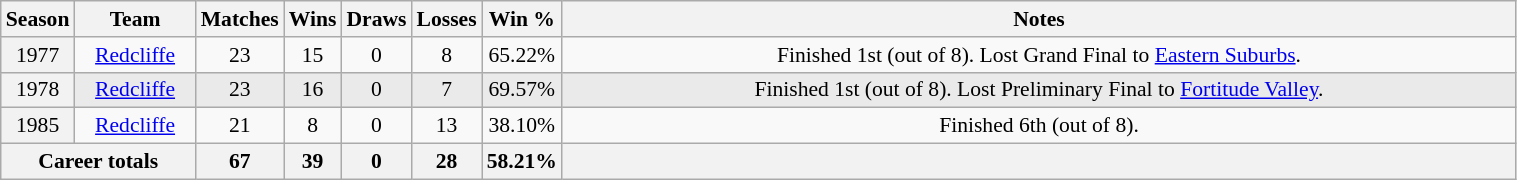<table class="wikitable sortable" style="font-size:90%; text-align:center; width:80%;">
<tr>
<th width="2%">Season</th>
<th width="8%">Team</th>
<th width="2%">Matches</th>
<th width="2%">Wins</th>
<th width="2%">Draws</th>
<th width="2%">Losses</th>
<th width="2%">Win %</th>
<th>Notes</th>
</tr>
<tr>
<th scope="row" style="text-align:center; font-weight:normal">1977</th>
<td style="text-align:center;"> <a href='#'>Redcliffe</a></td>
<td>23</td>
<td>15</td>
<td>0</td>
<td>8</td>
<td>65.22%</td>
<td>Finished 1st (out of 8). Lost Grand Final to <a href='#'>Eastern Suburbs</a>.</td>
</tr>
<tr style="background:#eaeaea;">
<th scope="row" style="text-align:center; font-weight:normal">1978</th>
<td style="text-align:center;"> <a href='#'>Redcliffe</a></td>
<td>23</td>
<td>16</td>
<td>0</td>
<td>7</td>
<td>69.57%</td>
<td>Finished 1st (out of 8). Lost Preliminary Final to <a href='#'>Fortitude Valley</a>.</td>
</tr>
<tr>
<th scope="row" style="text-align:center; font-weight:normal">1985</th>
<td style="text-align:center;"> <a href='#'>Redcliffe</a></td>
<td>21</td>
<td>8</td>
<td>0</td>
<td>13</td>
<td>38.10%</td>
<td>Finished 6th (out of 8).</td>
</tr>
<tr class="sortbottom">
<th colspan="2">Career totals</th>
<th>67</th>
<th>39</th>
<th>0</th>
<th>28</th>
<th>58.21%</th>
<th></th>
</tr>
</table>
